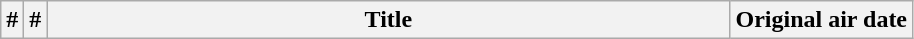<table class="wikitable plainrowheaders">
<tr>
<th>#</th>
<th>#</th>
<th style="width:28em;">Title</th>
<th>Original air date<br>











</th>
</tr>
</table>
